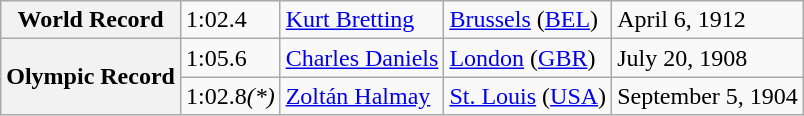<table class="wikitable">
<tr>
<th>World Record</th>
<td>1:02.4</td>
<td> <a href='#'>Kurt Bretting</a></td>
<td><a href='#'>Brussels</a> (<a href='#'>BEL</a>)</td>
<td>April 6, 1912</td>
</tr>
<tr>
<th rowspan=2>Olympic Record</th>
<td>1:05.6</td>
<td> <a href='#'>Charles Daniels</a></td>
<td><a href='#'>London</a> (<a href='#'>GBR</a>)</td>
<td>July 20, 1908</td>
</tr>
<tr>
<td>1:02.8<em>(*)</em></td>
<td> <a href='#'>Zoltán Halmay</a></td>
<td><a href='#'>St. Louis</a> (<a href='#'>USA</a>)</td>
<td>September 5, 1904</td>
</tr>
</table>
